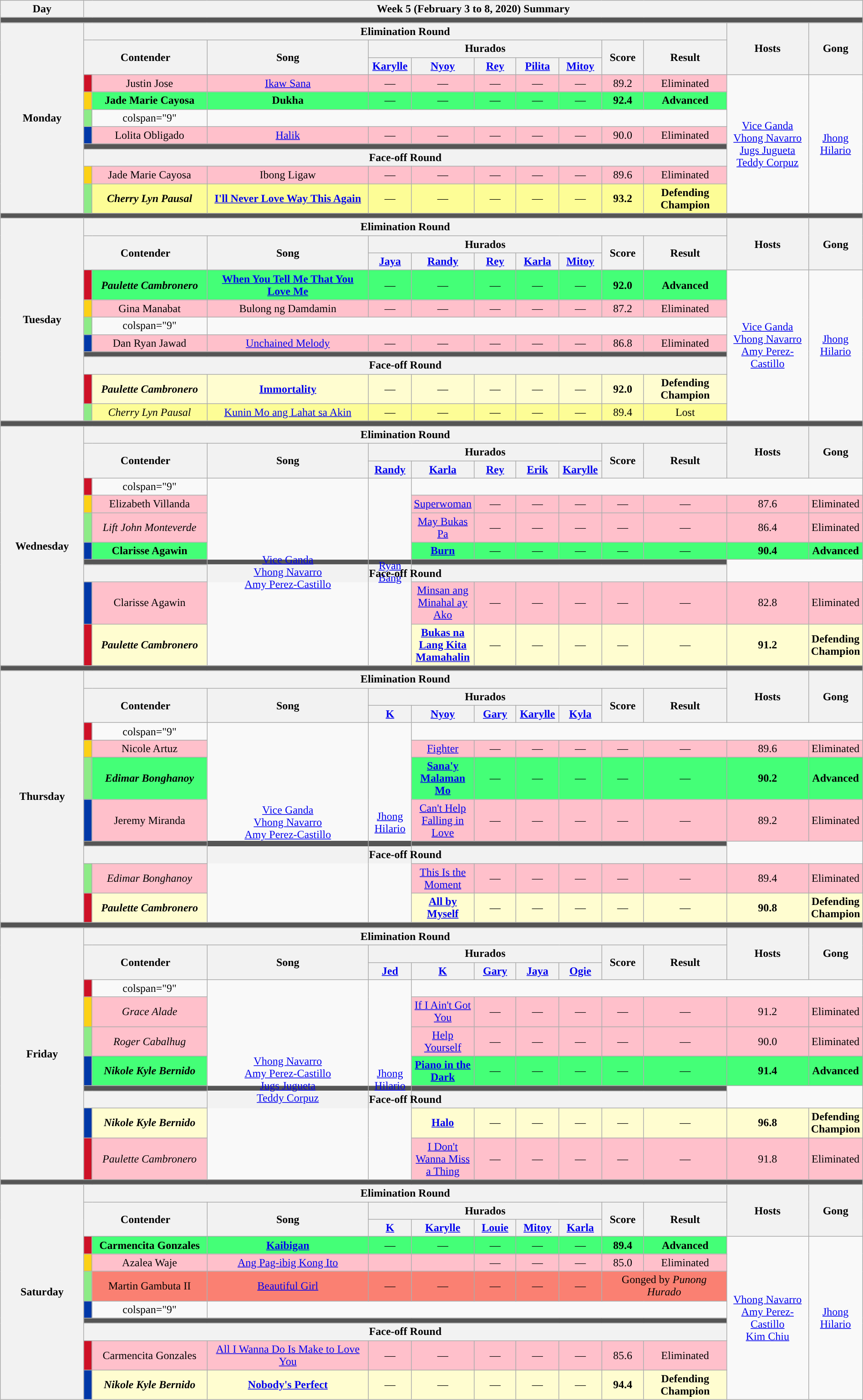<table class="wikitable mw-collapsible mw-collapsed" style="text-align:center; width:100%;">
<tr>
<th>Day</th>
<th colspan="12">Week 5 (February 3 to 8, 2020) Summary</th>
</tr>
<tr>
<th colspan="13" style="background:#555;"></th>
</tr>
<tr>
<th rowspan="11" width="10%">Monday<br><small></small></th>
<th colspan="10">Elimination Round</th>
<th rowspan="3" width="10%">Hosts</th>
<th rowspan="3" width="05%">Gong</th>
</tr>
<tr>
<th colspan="2" rowspan="2" width="15%">Contender</th>
<th rowspan="2" width="20%">Song</th>
<th colspan="5" width="25%">Hurados</th>
<th rowspan="2" width="05%">Score</th>
<th rowspan="2" width="10%">Result</th>
</tr>
<tr>
<th width="05%"><a href='#'>Karylle</a></th>
<th width="05%"><a href='#'>Nyoy</a></th>
<th width="05%"><a href='#'>Rey</a></th>
<th width="05%"><a href='#'>Pilita</a></th>
<th width="05%"><a href='#'>Mitoy</a></th>
</tr>
<tr>
<th style="background-color:#ce1126" width="01%"></th>
<td style="background-color:pink">Justin Jose</td>
<td style="background-color:pink"><a href='#'>Ikaw Sana</a></td>
<td style="background-color:pink">—</td>
<td style="background-color:pink">—</td>
<td style="background-color:pink">—</td>
<td style="background-color:pink">—</td>
<td style="background-color:pink">—</td>
<td style="background-color:pink">89.2</td>
<td style="background-color:pink">Eliminated</td>
<td rowspan="8"><a href='#'>Vice Ganda</a><br><a href='#'>Vhong Navarro</a><br><a href='#'>Jugs Jugueta</a><br><a href='#'>Teddy Corpuz</a></td>
<td rowspan="8"><a href='#'>Jhong Hilario</a></td>
</tr>
<tr>
<th style="background-color:#FCD116;"></th>
<td style="background-color:#44ff77"><strong>Jade Marie Cayosa</strong></td>
<td style="background-color:#44ff77"><strong>Dukha</strong></td>
<td style="background-color:#44ff77">—</td>
<td style="background-color:#44ff77">—</td>
<td style="background-color:#44ff77">—</td>
<td style="background-color:#44ff77">—</td>
<td style="background-color:#44ff77">—</td>
<td style="background-color:#44ff77"><strong>92.4</strong></td>
<td style="background-color:#44ff77"><strong>Advanced</strong></td>
</tr>
<tr>
<th style="background-color:#8deb87;"></th>
<td>colspan="9" </td>
</tr>
<tr>
<th style="background-color:#0038A8;"></th>
<td style="background-color:pink">Lolita Obligado</td>
<td style="background-color:pink"><a href='#'>Halik</a></td>
<td style="background-color:pink">—</td>
<td style="background-color:pink">—</td>
<td style="background-color:pink">—</td>
<td style="background-color:pink">—</td>
<td style="background-color:pink">—</td>
<td style="background-color:pink">90.0</td>
<td style="background-color:pink">Eliminated</td>
</tr>
<tr>
<th colspan="10" style="background:#555;"></th>
</tr>
<tr>
<th colspan="10">Face-off Round</th>
</tr>
<tr>
<th style="background-color:#FCD116;"></th>
<td style="background-color:pink">Jade Marie Cayosa</td>
<td style="background-color:pink">Ibong Ligaw</td>
<td style="background-color:pink">—</td>
<td style="background-color:pink">—</td>
<td style="background-color:pink">—</td>
<td style="background-color:pink">—</td>
<td style="background-color:pink">—</td>
<td style="background-color:pink">89.6</td>
<td style="background-color:pink">Eliminated</td>
</tr>
<tr>
<th style="background-color:#8deb87;"></th>
<td style="background-color:#FDFD96"><strong><em>Cherry Lyn Pausal</em></strong></td>
<td style="background-color:#FDFD96"><strong><a href='#'>I'll Never Love Way This Again</a></strong></td>
<td style="background-color:#FDFD96">—</td>
<td style="background-color:#FDFD96">—</td>
<td style="background-color:#FDFD96">—</td>
<td style="background-color:#FDFD96">—</td>
<td style="background-color:#FDFD96">—</td>
<td style="background-color:#FDFD96"><strong>93.2</strong></td>
<td style="background-color:#FDFD96"><strong>Defending Champion</strong></td>
</tr>
<tr>
<th colspan="13" style="background:#555;"></th>
</tr>
<tr>
<th rowspan="11">Tuesday<br><small></small></th>
<th colspan="10">Elimination Round</th>
<th rowspan="3" width="10%">Hosts</th>
<th rowspan="3" width="05%">Gong</th>
</tr>
<tr>
<th colspan="2" rowspan="2" width="15%">Contender</th>
<th rowspan="2" width="20%">Song</th>
<th colspan="5" width="25%">Hurados</th>
<th rowspan="2" width="05%">Score</th>
<th rowspan="2" width="10%">Result</th>
</tr>
<tr>
<th width="05%"><a href='#'>Jaya</a></th>
<th width="05%"><a href='#'>Randy</a></th>
<th width="05%"><a href='#'>Rey</a></th>
<th width="05%"><a href='#'>Karla</a></th>
<th width="05%"><a href='#'>Mitoy</a></th>
</tr>
<tr>
<th style="background-color:#CE1126;"></th>
<td style="background-color:#44ff77"><strong><em>Paulette Cambronero</em></strong></td>
<td style="background-color:#44ff77"><strong><a href='#'>When You Tell Me That You Love Me</a></strong></td>
<td style="background-color:#44ff77">—</td>
<td style="background-color:#44ff77">—</td>
<td style="background-color:#44ff77">—</td>
<td style="background-color:#44ff77">—</td>
<td style="background-color:#44ff77">—</td>
<td style="background-color:#44ff77"><strong>92.0</strong></td>
<td style="background-color:#44ff77"><strong>Advanced</strong></td>
<td rowspan="8"><a href='#'>Vice Ganda</a><br><a href='#'>Vhong Navarro</a><br><a href='#'>Amy Perez-Castillo</a></td>
<td rowspan="8"><a href='#'>Jhong Hilario</a></td>
</tr>
<tr>
<th style="background-color:#FCD116;"></th>
<td style="background-color:pink">Gina Manabat</td>
<td style="background-color:pink">Bulong ng Damdamin</td>
<td style="background-color:pink">—</td>
<td style="background-color:pink">—</td>
<td style="background-color:pink">—</td>
<td style="background-color:pink">—</td>
<td style="background-color:pink">—</td>
<td style="background-color:pink">87.2</td>
<td style="background-color:pink">Eliminated</td>
</tr>
<tr>
<th style="background-color:#8deb87;"></th>
<td>colspan="9" </td>
</tr>
<tr>
<th style="background-color:#0038A8;"></th>
<td style="background-color:pink">Dan Ryan Jawad</td>
<td style="background-color:pink"><a href='#'>Unchained Melody</a></td>
<td style="background-color:pink">—</td>
<td style="background-color:pink">—</td>
<td style="background-color:pink">—</td>
<td style="background-color:pink">—</td>
<td style="background-color:pink">—</td>
<td style="background-color:pink">86.8</td>
<td style="background-color:pink">Eliminated</td>
</tr>
<tr>
<th colspan="10" style="background:#555;"></th>
</tr>
<tr>
<th colspan="10">Face-off Round</th>
</tr>
<tr>
<th style="background-color:#CE1126;"></th>
<td style="background-color:#FFFDD0"><strong><em>Paulette Cambronero</em></strong></td>
<td style="background-color:#FFFDD0"><strong><a href='#'>Immortality</a></strong></td>
<td style="background-color:#FFFDD0">—</td>
<td style="background-color:#FFFDD0">—</td>
<td style="background-color:#FFFDD0">—</td>
<td style="background-color:#FFFDD0">—</td>
<td style="background-color:#FFFDD0">—</td>
<td style="background-color:#FFFDD0"><strong>92.0</strong></td>
<td style="background-color:#FFFDD0"><strong>Defending Champion</strong></td>
</tr>
<tr>
<th style="background-color:#8deb87;"></th>
<td style="background-color:#FDFD96"><em>Cherry Lyn Pausal</em></td>
<td style="background-color:#FDFD96"><a href='#'>Kunin Mo ang Lahat sa Akin</a></td>
<td style="background-color:#FDFD96">—</td>
<td style="background-color:#FDFD96">—</td>
<td style="background-color:#FDFD96">—</td>
<td style="background-color:#FDFD96">—</td>
<td style="background-color:#FDFD96">—</td>
<td style="background-color:#FDFD96">89.4</td>
<td style="background-color:#FDFD96">Lost</td>
</tr>
<tr>
<th colspan="13" style="background:#555;"></th>
</tr>
<tr>
<th rowspan="11">Wednesday<br><small></small></th>
<th colspan="10">Elimination Round</th>
<th rowspan="3" width="10%">Hosts</th>
<th rowspan="3" width="05%">Gong</th>
</tr>
<tr>
<th colspan="2" rowspan="2" width="15%">Contender</th>
<th rowspan="2" width="20%">Song</th>
<th colspan="5" width="25%">Hurados</th>
<th rowspan="2" width="05%">Score</th>
<th rowspan="2" width="10%">Result</th>
</tr>
<tr>
<th width="05%"><a href='#'>Randy</a></th>
<th width="05%"><a href='#'>Karla</a></th>
<th width="05%"><a href='#'>Rey</a></th>
<th width="05%"><a href='#'>Erik</a></th>
<th width="05%"><a href='#'>Karylle</a></th>
</tr>
<tr>
<th style="background-color:#CE1126;"></th>
<td>colspan="9" </td>
<td rowspan="8"><a href='#'>Vice Ganda</a><br><a href='#'>Vhong Navarro</a><br><a href='#'>Amy Perez-Castillo</a></td>
<td rowspan="8"><a href='#'>Ryan Bang</a></td>
</tr>
<tr>
<th style="background-color:#FCD116;"></th>
<td style="background-color:pink">Elizabeth Villanda</td>
<td style="background-color:pink"><a href='#'>Superwoman</a></td>
<td style="background-color:pink">—</td>
<td style="background-color:pink">—</td>
<td style="background-color:pink">—</td>
<td style="background-color:pink">—</td>
<td style="background-color:pink">—</td>
<td style="background-color:pink">87.6</td>
<td style="background-color:pink">Eliminated</td>
</tr>
<tr>
<th style="background-color:#8deb87;"></th>
<td style="background-color:pink"><em>Lift John Monteverde</em></td>
<td style="background-color:pink"><a href='#'>May Bukas Pa</a></td>
<td style="background-color:pink">—</td>
<td style="background-color:pink">—</td>
<td style="background-color:pink">—</td>
<td style="background-color:pink">—</td>
<td style="background-color:pink">—</td>
<td style="background-color:pink">86.4</td>
<td style="background-color:pink">Eliminated</td>
</tr>
<tr>
<th style="background-color:#0038A8;"></th>
<td style="background-color:#44ff77"><strong>Clarisse Agawin</strong></td>
<td style="background-color:#44ff77"><strong><a href='#'>Burn</a></strong></td>
<td style="background-color:#44ff77">—</td>
<td style="background-color:#44ff77">—</td>
<td style="background-color:#44ff77">—</td>
<td style="background-color:#44ff77">—</td>
<td style="background-color:#44ff77">—</td>
<td style="background-color:#44ff77"><strong>90.4</strong></td>
<td style="background-color:#44ff77"><strong>Advanced</strong></td>
</tr>
<tr>
<th colspan="10" style="background:#555;"></th>
</tr>
<tr>
<th colspan="10">Face-off Round</th>
</tr>
<tr>
<th style="background-color:#0038A8;"></th>
<td style="background-color:pink">Clarisse Agawin</td>
<td style="background-color:pink"><a href='#'>Minsan ang Minahal ay Ako</a></td>
<td style="background-color:pink">—</td>
<td style="background-color:pink">—</td>
<td style="background-color:pink">—</td>
<td style="background-color:pink">—</td>
<td style="background-color:pink">—</td>
<td style="background-color:pink">82.8</td>
<td style="background-color:pink">Eliminated</td>
</tr>
<tr>
<th style="background-color:#CE1126;"></th>
<td style="background-color:#fffdd0"><strong><em>Paulette Cambronero</em></strong></td>
<td style="background-color:#fffdd0"><strong><a href='#'>Bukas na Lang Kita Mamahalin</a></strong></td>
<td style="background-color:#fffdd0">—</td>
<td style="background-color:#fffdd0">—</td>
<td style="background-color:#fffdd0">—</td>
<td style="background-color:#fffdd0">—</td>
<td style="background-color:#fffdd0">—</td>
<td style="background-color:#fffdd0"><strong>91.2</strong></td>
<td style="background-color:#fffdd0"><strong>Defending Champion</strong></td>
</tr>
<tr>
<th colspan="13" style="background:#555;"></th>
</tr>
<tr>
<th rowspan="11">Thursday<br><small></small></th>
<th colspan="10">Elimination Round</th>
<th rowspan="3" width="10%">Hosts</th>
<th rowspan="3" width="05%">Gong</th>
</tr>
<tr>
<th colspan="2" rowspan="2" width="15%">Contender</th>
<th rowspan="2" width="20%">Song</th>
<th colspan="5" width="25%">Hurados</th>
<th rowspan="2" width="05%">Score</th>
<th rowspan="2" width="10%">Result</th>
</tr>
<tr>
<th width="05%"><a href='#'>K</a></th>
<th width="05%"><a href='#'>Nyoy</a></th>
<th width="05%"><a href='#'>Gary</a></th>
<th width="05%"><a href='#'>Karylle</a></th>
<th width="05%"><a href='#'>Kyla</a></th>
</tr>
<tr>
<th style="background-color:#CE1126;"></th>
<td>colspan="9" </td>
<td rowspan="8"><a href='#'>Vice Ganda</a><br><a href='#'>Vhong Navarro</a><br><a href='#'>Amy Perez-Castillo</a></td>
<td rowspan="8"><a href='#'>Jhong Hilario</a></td>
</tr>
<tr>
<th style="background-color:#FCD116;"></th>
<td style="background-color:pink">Nicole Artuz</td>
<td style="background-color:pink"><a href='#'>Fighter</a></td>
<td style="background-color:pink">—</td>
<td style="background-color:pink">—</td>
<td style="background-color:pink">—</td>
<td style="background-color:pink">—</td>
<td style="background-color:pink">—</td>
<td style="background-color:pink">89.6</td>
<td style="background-color:pink">Eliminated</td>
</tr>
<tr>
<th style="background-color:#8deb87;"></th>
<td style="background-color:#44ff77"><strong><em>Edimar Bonghanoy</em></strong></td>
<td style="background-color:#44ff77"><strong><a href='#'>Sana'y Malaman Mo</a></strong></td>
<td style="background-color:#44ff77">—</td>
<td style="background-color:#44ff77">—</td>
<td style="background-color:#44ff77">—</td>
<td style="background-color:#44ff77">—</td>
<td style="background-color:#44ff77">—</td>
<td style="background-color:#44ff77"><strong>90.2</strong></td>
<td style="background-color:#44ff77"><strong>Advanced</strong></td>
</tr>
<tr>
<th style="background-color:#0038A8;"></th>
<td style="background-color:pink">Jeremy Miranda</td>
<td style="background-color:pink"><a href='#'>Can't Help Falling in Love</a></td>
<td style="background-color:pink">—</td>
<td style="background-color:pink">—</td>
<td style="background-color:pink">—</td>
<td style="background-color:pink">—</td>
<td style="background-color:pink">—</td>
<td style="background-color:pink">89.2</td>
<td style="background-color:pink">Eliminated</td>
</tr>
<tr>
<th colspan="10" style="background:#555;"></th>
</tr>
<tr>
<th colspan="10">Face-off Round</th>
</tr>
<tr>
<th style="background-color:#8deb87;"></th>
<td style="background-color:pink"><em>Edimar Bonghanoy</em></td>
<td style="background-color:pink"><a href='#'>This Is the Moment</a></td>
<td style="background-color:pink">—</td>
<td style="background-color:pink">—</td>
<td style="background-color:pink">—</td>
<td style="background-color:pink">—</td>
<td style="background-color:pink">—</td>
<td style="background-color:pink">89.4</td>
<td style="background-color:pink">Eliminated</td>
</tr>
<tr>
<th style="background-color:#CE1126;"></th>
<td style="background-color:#fffdd0"><strong><em>Paulette Cambronero</em></strong></td>
<td style="background-color:#fffdd0"><strong><a href='#'>All by Myself</a></strong></td>
<td style="background-color:#fffdd0">—</td>
<td style="background-color:#fffdd0">—</td>
<td style="background-color:#fffdd0">—</td>
<td style="background-color:#fffdd0">—</td>
<td style="background-color:#fffdd0">—</td>
<td style="background-color:#fffdd0"><strong>90.8</strong></td>
<td style="background-color:#fffdd0"><strong>Defending Champion</strong></td>
</tr>
<tr>
<th colspan="13" style="background:#555;"></th>
</tr>
<tr>
<th rowspan="11">Friday<br><small></small></th>
<th colspan="10">Elimination Round</th>
<th rowspan="3" width="10%">Hosts</th>
<th rowspan="3" width="05%">Gong</th>
</tr>
<tr>
<th colspan="2" rowspan="2" width="15%">Contender</th>
<th rowspan="2" width="20%">Song</th>
<th colspan="5" width="25%">Hurados</th>
<th rowspan="2" width="05%">Score</th>
<th rowspan="2" width="10%">Result</th>
</tr>
<tr>
<th width="05%"><a href='#'>Jed</a></th>
<th width="05%"><a href='#'>K</a></th>
<th width="05%"><a href='#'>Gary</a></th>
<th width="05%"><a href='#'>Jaya</a></th>
<th width="05%"><a href='#'>Ogie</a></th>
</tr>
<tr>
<th style="background-color:#CE1126;"></th>
<td>colspan="9" </td>
<td rowspan="8"><a href='#'>Vhong Navarro</a><br><a href='#'>Amy Perez-Castillo</a><br><a href='#'>Jugs Jugueta</a><br><a href='#'>Teddy Corpuz</a></td>
<td rowspan="8"><a href='#'>Jhong Hilario</a></td>
</tr>
<tr>
<th style="background-color:#FCD116;"></th>
<td style="background-color:pink"><em>Grace Alade</em></td>
<td style="background-color:pink"><a href='#'>If I Ain't Got You</a></td>
<td style="background-color:pink">—</td>
<td style="background-color:pink">—</td>
<td style="background-color:pink">—</td>
<td style="background-color:pink">—</td>
<td style="background-color:pink">—</td>
<td style="background-color:pink">91.2</td>
<td style="background-color:pink">Eliminated</td>
</tr>
<tr>
<th style="background-color:#8deb87;"></th>
<td style="background-color:pink"><em>Roger Cabalhug</em></td>
<td style="background-color:pink"><a href='#'>Help Yourself</a></td>
<td style="background-color:pink">—</td>
<td style="background-color:pink">—</td>
<td style="background-color:pink">—</td>
<td style="background-color:pink">—</td>
<td style="background-color:pink">—</td>
<td style="background-color:pink">90.0</td>
<td style="background-color:pink">Eliminated</td>
</tr>
<tr>
<th style="background-color:#0038A8;"></th>
<td style="background-color:#44ff77"><strong><em>Nikole Kyle Bernido</em></strong></td>
<td style="background-color:#44ff77"><strong><a href='#'>Piano in the Dark</a></strong></td>
<td style="background-color:#44ff77">—</td>
<td style="background-color:#44ff77">—</td>
<td style="background-color:#44ff77">—</td>
<td style="background-color:#44ff77">—</td>
<td style="background-color:#44ff77">—</td>
<td style="background-color:#44ff77"><strong>91.4</strong></td>
<td style="background-color:#44ff77"><strong>Advanced</strong></td>
</tr>
<tr>
<th colspan="10" style="background:#555;"></th>
</tr>
<tr>
<th colspan="10">Face-off Round</th>
</tr>
<tr>
<th style="background-color:#0038A8;"></th>
<td style="background-color:#FFFDD0"><strong><em>Nikole Kyle Bernido</em></strong></td>
<td style="background-color:#FFFDD0"><strong><a href='#'>Halo</a></strong></td>
<td style="background-color:#FFFDD0">—</td>
<td style="background-color:#FFFDD0">—</td>
<td style="background-color:#FFFDD0">—</td>
<td style="background-color:#FFFDD0">—</td>
<td style="background-color:#FFFDD0">—</td>
<td style="background-color:#FFFDD0"><strong>96.8</strong></td>
<td style="background-color:#FFFDD0"><strong>Defending Champion</strong></td>
</tr>
<tr>
<th style="background-color:#CE1126;"></th>
<td style="background-color:pink"><em>Paulette Cambronero</em></td>
<td style="background-color:pink"><a href='#'>I Don't Wanna Miss a Thing</a></td>
<td style="background-color:pink">—</td>
<td style="background-color:pink">—</td>
<td style="background-color:pink">—</td>
<td style="background-color:pink">—</td>
<td style="background-color:pink">—</td>
<td style="background-color:pink">91.8</td>
<td style="background-color:pink">Eliminated</td>
</tr>
<tr>
<th colspan="13" style="background:#555;"></th>
</tr>
<tr>
<th rowspan="11">Saturday<br><small></small></th>
<th colspan="10">Elimination Round</th>
<th rowspan="3" width="10%">Hosts</th>
<th rowspan="3" width="05%">Gong</th>
</tr>
<tr>
<th colspan="2" rowspan="2" width="15%">Contender</th>
<th rowspan="2" width="20%">Song</th>
<th colspan="5" width="25%">Hurados</th>
<th rowspan="2" width="05%">Score</th>
<th rowspan="2" width="10%">Result</th>
</tr>
<tr>
<th width="05%"><a href='#'>K</a></th>
<th width="05%"><a href='#'>Karylle</a></th>
<th width="05%"><a href='#'>Louie</a></th>
<th width="05%"><a href='#'>Mitoy</a></th>
<th width="05%"><a href='#'>Karla</a></th>
</tr>
<tr>
<th style="background-color:#CE1126;"></th>
<td style="background-color:#44ff77"><strong>Carmencita Gonzales</strong></td>
<td style="background-color:#44ff77"><strong><a href='#'>Kaibigan</a></strong></td>
<td style="background-color:#44ff77">—</td>
<td style="background-color:#44ff77">—</td>
<td style="background-color:#44ff77">—</td>
<td style="background-color:#44ff77">—</td>
<td style="background-color:#44ff77">—</td>
<td style="background-color:#44ff77"><strong>89.4</strong></td>
<td style="background-color:#44ff77"><strong>Advanced</strong></td>
<td rowspan="8"><a href='#'>Vhong Navarro</a><br><a href='#'>Amy Perez-Castillo</a><br><a href='#'>Kim Chiu</a></td>
<td rowspan="8"><a href='#'>Jhong Hilario</a></td>
</tr>
<tr>
<th style="background-color:#FCD116;"></th>
<td style="background-color:pink">Azalea Waje</td>
<td style="background-color:pink"><a href='#'>Ang Pag-ibig Kong Ito</a></td>
<td style="background-color:pink"></td>
<td style="background-color:pink"></td>
<td style="background-color:pink">—</td>
<td style="background-color:pink">—</td>
<td style="background-color:pink">—</td>
<td style="background-color:pink">85.0</td>
<td style="background-color:pink">Eliminated</td>
</tr>
<tr>
<th style="background-color:#8deb87;"></th>
<td style="background-color:salmon">Martin Gambuta II</td>
<td style="background-color:salmon"><a href='#'>Beautiful Girl</a></td>
<td style="background-color:salmon">—</td>
<td style="background-color:salmon">—</td>
<td style="background-color:salmon">—</td>
<td style="background-color:salmon">—</td>
<td style="background-color:salmon">—</td>
<td colspan="2" style="background-color:salmon">Gonged by <em>Punong Hurado</em></td>
</tr>
<tr>
<th style="background-color:#0038A8;"></th>
<td>colspan="9" </td>
</tr>
<tr>
<th colspan="10" style="background:#555;"></th>
</tr>
<tr>
<th colspan="10">Face-off Round</th>
</tr>
<tr>
<th style="background-color:#CE1126;"></th>
<td style="background-color:pink">Carmencita Gonzales</td>
<td style="background-color:pink"><a href='#'>All I Wanna Do Is Make to Love You</a></td>
<td style="background-color:pink">—</td>
<td style="background-color:pink">—</td>
<td style="background-color:pink">—</td>
<td style="background-color:pink">—</td>
<td style="background-color:pink">—</td>
<td style="background-color:pink">85.6</td>
<td style="background-color:pink">Eliminated</td>
</tr>
<tr>
<th style="background-color:#0038A8;"></th>
<td style="background-color:#fffdd0"><strong><em>Nikole Kyle Bernido</em></strong></td>
<td style="background-color:#fffdd0"><strong><a href='#'>Nobody's Perfect</a></strong></td>
<td style="background-color:#fffdd0">—</td>
<td style="background-color:#fffdd0">—</td>
<td style="background-color:#fffdd0">—</td>
<td style="background-color:#fffdd0">—</td>
<td style="background-color:#fffdd0">—</td>
<td style="background-color:#fffdd0"><strong>94.4</strong></td>
<td style="background-color:#fffdd0"><strong>Defending Champion</strong></td>
</tr>
</table>
